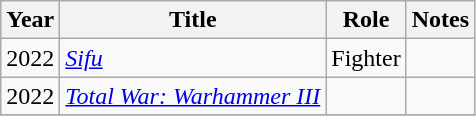<table class="wikitable sortable">
<tr>
<th>Year</th>
<th>Title</th>
<th>Role</th>
<th class="unsortable">Notes</th>
</tr>
<tr>
<td>2022</td>
<td><em><a href='#'>Sifu</a></em></td>
<td>Fighter</td>
<td></td>
</tr>
<tr>
<td>2022</td>
<td><em><a href='#'>Total War: Warhammer III</a></em></td>
<td></td>
<td></td>
</tr>
<tr>
</tr>
</table>
